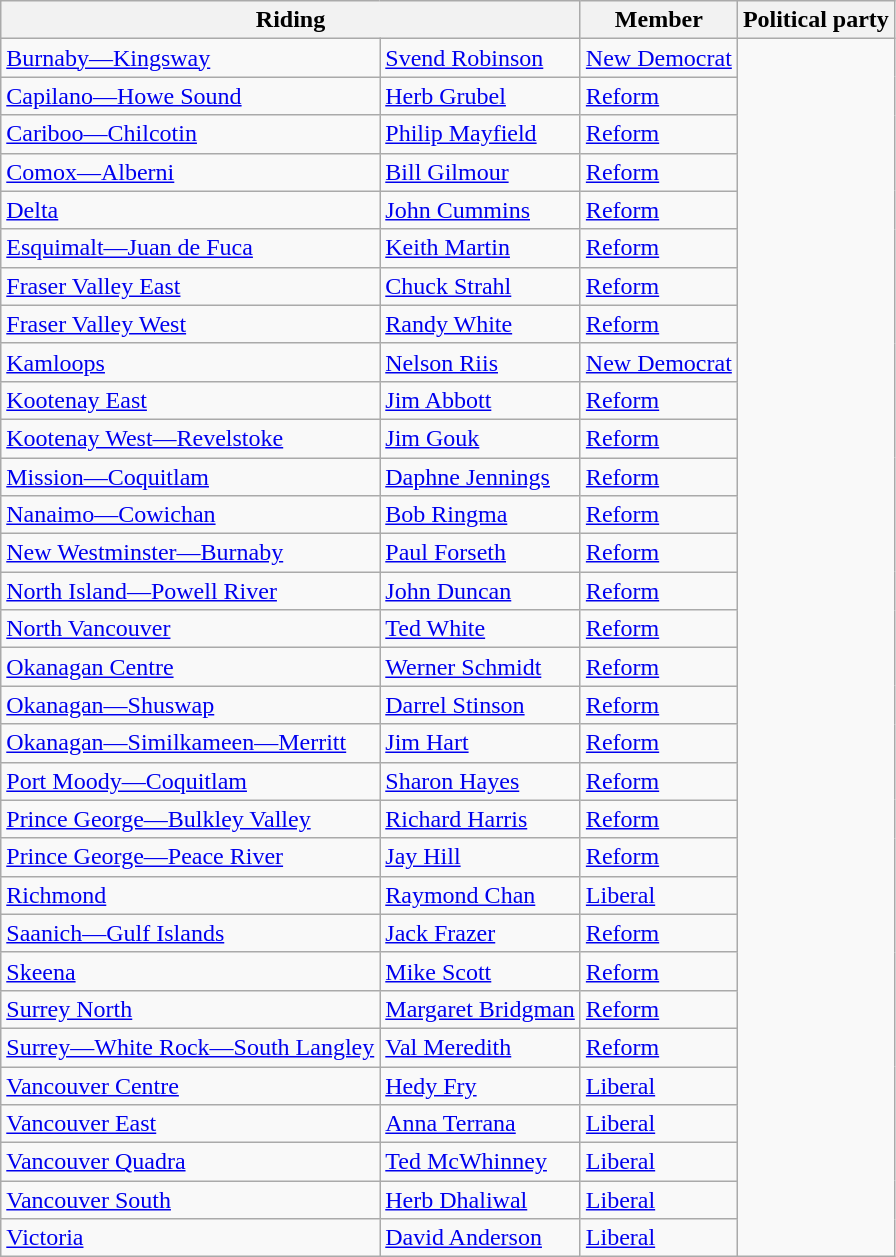<table class="wikitable">
<tr>
<th colspan=2>Riding</th>
<th>Member</th>
<th>Political party</th>
</tr>
<tr>
<td><a href='#'>Burnaby—Kingsway</a></td>
<td><a href='#'>Svend Robinson</a></td>
<td><a href='#'>New Democrat</a></td>
</tr>
<tr>
<td><a href='#'>Capilano—Howe Sound</a></td>
<td><a href='#'>Herb Grubel</a></td>
<td><a href='#'>Reform</a></td>
</tr>
<tr>
<td><a href='#'>Cariboo—Chilcotin</a></td>
<td><a href='#'>Philip Mayfield</a></td>
<td><a href='#'>Reform</a></td>
</tr>
<tr>
<td><a href='#'>Comox—Alberni</a></td>
<td><a href='#'>Bill Gilmour</a></td>
<td><a href='#'>Reform</a></td>
</tr>
<tr>
<td><a href='#'>Delta</a></td>
<td><a href='#'>John Cummins</a></td>
<td><a href='#'>Reform</a></td>
</tr>
<tr>
<td><a href='#'>Esquimalt—Juan de Fuca</a></td>
<td><a href='#'>Keith Martin</a></td>
<td><a href='#'>Reform</a></td>
</tr>
<tr>
<td><a href='#'>Fraser Valley East</a></td>
<td><a href='#'>Chuck Strahl</a></td>
<td><a href='#'>Reform</a></td>
</tr>
<tr>
<td><a href='#'>Fraser Valley West</a></td>
<td><a href='#'>Randy White</a></td>
<td><a href='#'>Reform</a></td>
</tr>
<tr>
<td><a href='#'>Kamloops</a></td>
<td><a href='#'>Nelson Riis</a></td>
<td><a href='#'>New Democrat</a></td>
</tr>
<tr>
<td><a href='#'>Kootenay East</a></td>
<td><a href='#'>Jim Abbott</a></td>
<td><a href='#'>Reform</a></td>
</tr>
<tr>
<td><a href='#'>Kootenay West—Revelstoke</a></td>
<td><a href='#'>Jim Gouk</a></td>
<td><a href='#'>Reform</a></td>
</tr>
<tr>
<td><a href='#'>Mission—Coquitlam</a></td>
<td><a href='#'>Daphne Jennings</a></td>
<td><a href='#'>Reform</a></td>
</tr>
<tr>
<td><a href='#'>Nanaimo—Cowichan</a></td>
<td><a href='#'>Bob Ringma</a></td>
<td><a href='#'>Reform</a></td>
</tr>
<tr>
<td><a href='#'>New Westminster—Burnaby</a></td>
<td><a href='#'>Paul Forseth</a></td>
<td><a href='#'>Reform</a></td>
</tr>
<tr>
<td><a href='#'>North Island—Powell River</a></td>
<td><a href='#'>John Duncan</a></td>
<td><a href='#'>Reform</a></td>
</tr>
<tr>
<td><a href='#'>North Vancouver</a></td>
<td><a href='#'>Ted White</a></td>
<td><a href='#'>Reform</a></td>
</tr>
<tr>
<td><a href='#'>Okanagan Centre</a></td>
<td><a href='#'>Werner Schmidt</a></td>
<td><a href='#'>Reform</a></td>
</tr>
<tr>
<td><a href='#'>Okanagan—Shuswap</a></td>
<td><a href='#'>Darrel Stinson</a></td>
<td><a href='#'>Reform</a></td>
</tr>
<tr>
<td><a href='#'>Okanagan—Similkameen—Merritt</a></td>
<td><a href='#'>Jim Hart</a></td>
<td><a href='#'>Reform</a></td>
</tr>
<tr>
<td><a href='#'>Port Moody—Coquitlam</a></td>
<td><a href='#'>Sharon Hayes</a></td>
<td><a href='#'>Reform</a></td>
</tr>
<tr>
<td><a href='#'>Prince George—Bulkley Valley</a></td>
<td><a href='#'>Richard Harris</a></td>
<td><a href='#'>Reform</a></td>
</tr>
<tr>
<td><a href='#'>Prince George—Peace River</a></td>
<td><a href='#'>Jay Hill</a></td>
<td><a href='#'>Reform</a></td>
</tr>
<tr>
<td><a href='#'>Richmond</a></td>
<td><a href='#'>Raymond Chan</a></td>
<td><a href='#'>Liberal</a></td>
</tr>
<tr>
<td><a href='#'>Saanich—Gulf Islands</a></td>
<td><a href='#'>Jack Frazer</a></td>
<td><a href='#'>Reform</a></td>
</tr>
<tr>
<td><a href='#'>Skeena</a></td>
<td><a href='#'>Mike Scott</a></td>
<td><a href='#'>Reform</a></td>
</tr>
<tr>
<td><a href='#'>Surrey North</a></td>
<td><a href='#'>Margaret Bridgman</a></td>
<td><a href='#'>Reform</a></td>
</tr>
<tr>
<td><a href='#'>Surrey—White Rock—South Langley</a></td>
<td><a href='#'>Val Meredith</a></td>
<td><a href='#'>Reform</a></td>
</tr>
<tr>
<td><a href='#'>Vancouver Centre</a></td>
<td><a href='#'>Hedy Fry</a></td>
<td><a href='#'>Liberal</a></td>
</tr>
<tr>
<td><a href='#'>Vancouver East</a></td>
<td><a href='#'>Anna Terrana</a></td>
<td><a href='#'>Liberal</a></td>
</tr>
<tr>
<td><a href='#'>Vancouver Quadra</a></td>
<td><a href='#'>Ted McWhinney</a></td>
<td><a href='#'>Liberal</a></td>
</tr>
<tr>
<td><a href='#'>Vancouver South</a></td>
<td><a href='#'>Herb Dhaliwal</a></td>
<td><a href='#'>Liberal</a></td>
</tr>
<tr>
<td><a href='#'>Victoria</a></td>
<td><a href='#'>David Anderson</a></td>
<td><a href='#'>Liberal</a></td>
</tr>
</table>
